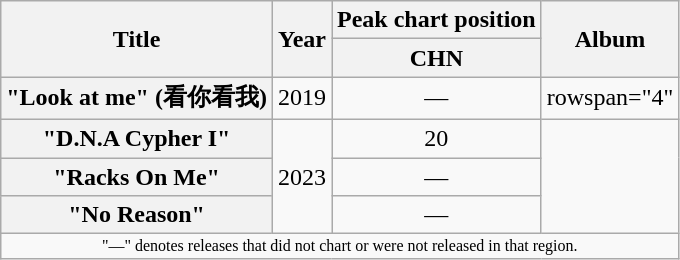<table class="wikitable plainrowheaders" style="text-align:center;">
<tr>
<th rowspan="2">Title</th>
<th rowspan="2">Year</th>
<th>Peak chart position</th>
<th rowspan="2">Album</th>
</tr>
<tr>
<th>CHN<br></th>
</tr>
<tr>
<th scope="row">"Look at me" (看你看我) <br></th>
<td>2019</td>
<td>—</td>
<td>rowspan="4" </td>
</tr>
<tr>
<th scope="row">"D.N.A Cypher I" <br></th>
<td rowspan="3">2023</td>
<td>20</td>
</tr>
<tr>
<th scope="row">"Racks On Me" <br></th>
<td>—</td>
</tr>
<tr>
<th scope="row">"No Reason" <br></th>
<td>—</td>
</tr>
<tr>
<td colspan="4" style="font-size:8pt; text-align:center;">"—" denotes releases that did not chart or were not released in that region.</td>
</tr>
</table>
